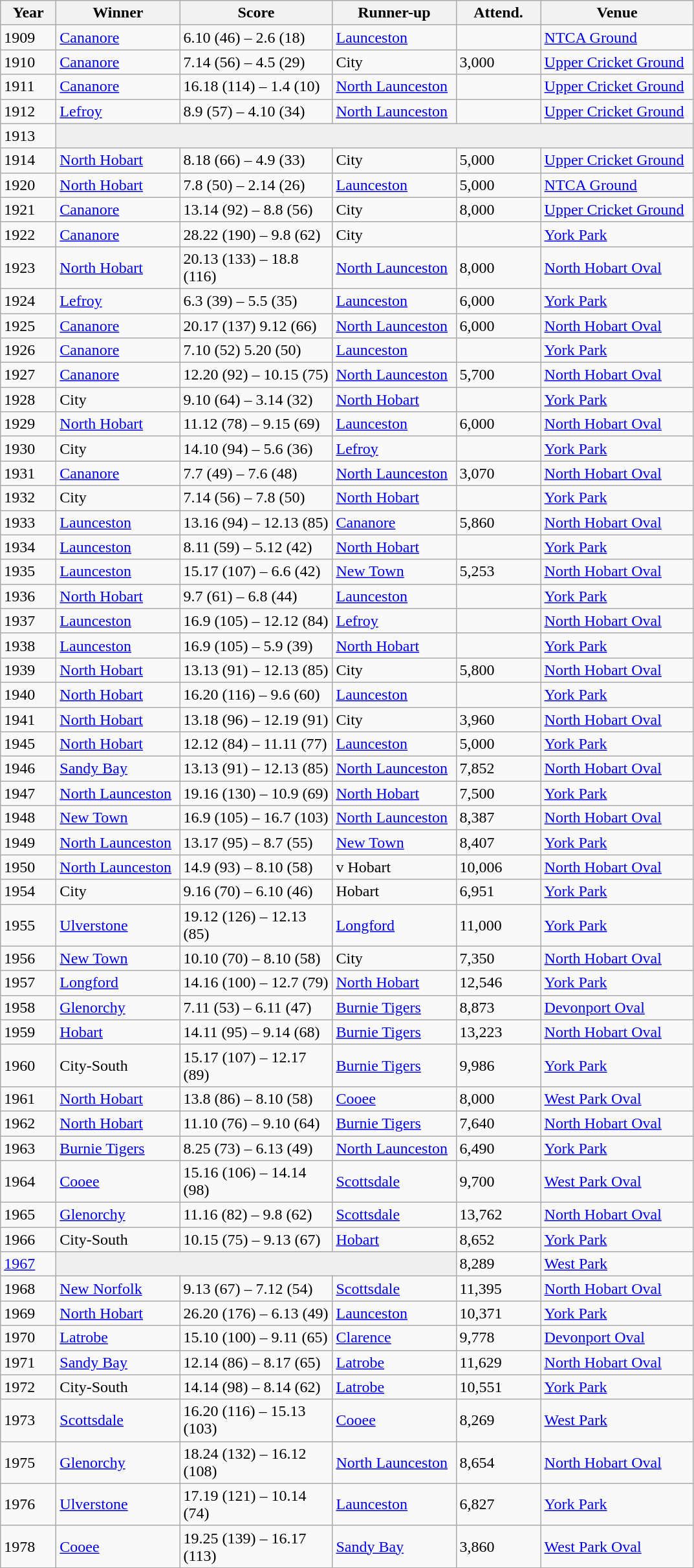<table class="wikitable sortable">
<tr>
<th width=50px>Year</th>
<th width=120px>Winner</th>
<th width=150px>Score</th>
<th width=120px>Runner-up</th>
<th width=80px>Attend.</th>
<th width=150px>Venue</th>
</tr>
<tr>
<td>1909</td>
<td><a href='#'>Cananore</a></td>
<td>6.10 (46) – 2.6 (18)</td>
<td><a href='#'>Launceston</a></td>
<td></td>
<td><a href='#'>NTCA Ground</a></td>
</tr>
<tr>
<td>1910</td>
<td><a href='#'>Cananore</a></td>
<td>7.14 (56) – 4.5 (29)</td>
<td>City</td>
<td>3,000</td>
<td><a href='#'>Upper Cricket Ground</a></td>
</tr>
<tr>
<td>1911</td>
<td><a href='#'>Cananore</a></td>
<td>16.18 (114) – 1.4 (10)</td>
<td><a href='#'>North Launceston</a></td>
<td></td>
<td><a href='#'>Upper Cricket Ground</a></td>
</tr>
<tr>
<td>1912</td>
<td><a href='#'>Lefroy</a></td>
<td>8.9 (57) – 4.10 (34)</td>
<td><a href='#'>North Launceston</a></td>
<td></td>
<td><a href='#'>Upper Cricket Ground</a></td>
</tr>
<tr>
<td>1913</td>
<td colspan=5 style=background:#efefef></td>
</tr>
<tr>
<td>1914</td>
<td><a href='#'>North Hobart</a></td>
<td>8.18 (66) – 4.9 (33)</td>
<td>City</td>
<td>5,000</td>
<td><a href='#'>Upper Cricket Ground</a></td>
</tr>
<tr>
<td>1920</td>
<td><a href='#'>North Hobart</a></td>
<td>7.8 (50) – 2.14 (26)</td>
<td><a href='#'>Launceston</a></td>
<td>5,000</td>
<td><a href='#'>NTCA Ground</a></td>
</tr>
<tr>
<td>1921</td>
<td><a href='#'>Cananore</a></td>
<td>13.14 (92) – 8.8 (56)</td>
<td>City</td>
<td>8,000</td>
<td><a href='#'>Upper Cricket Ground</a></td>
</tr>
<tr>
<td>1922</td>
<td><a href='#'>Cananore</a></td>
<td>28.22 (190) – 9.8 (62)</td>
<td>City</td>
<td></td>
<td><a href='#'>York Park</a></td>
</tr>
<tr>
<td>1923</td>
<td><a href='#'>North Hobart</a></td>
<td>20.13 (133) – 18.8 (116)</td>
<td><a href='#'>North Launceston</a></td>
<td>8,000</td>
<td><a href='#'>North Hobart Oval</a></td>
</tr>
<tr>
<td>1924</td>
<td><a href='#'>Lefroy</a></td>
<td>6.3 (39) – 5.5 (35)</td>
<td><a href='#'>Launceston</a></td>
<td>6,000</td>
<td><a href='#'>York Park</a></td>
</tr>
<tr>
<td>1925</td>
<td><a href='#'>Cananore</a></td>
<td>20.17 (137) 9.12 (66)</td>
<td><a href='#'>North Launceston</a></td>
<td>6,000</td>
<td><a href='#'>North Hobart Oval</a></td>
</tr>
<tr>
<td>1926</td>
<td><a href='#'>Cananore</a></td>
<td>7.10 (52) 5.20 (50)</td>
<td><a href='#'>Launceston</a></td>
<td></td>
<td><a href='#'>York Park</a></td>
</tr>
<tr>
<td>1927</td>
<td><a href='#'>Cananore</a></td>
<td>12.20 (92) – 10.15 (75)</td>
<td><a href='#'>North Launceston</a></td>
<td>5,700</td>
<td><a href='#'>North Hobart Oval</a></td>
</tr>
<tr>
<td>1928</td>
<td>City</td>
<td>9.10 (64) – 3.14 (32)</td>
<td><a href='#'>North Hobart</a></td>
<td></td>
<td><a href='#'>York Park</a></td>
</tr>
<tr>
<td>1929</td>
<td><a href='#'>North Hobart</a></td>
<td>11.12 (78) – 9.15 (69)</td>
<td><a href='#'>Launceston</a></td>
<td>6,000</td>
<td><a href='#'>North Hobart Oval</a></td>
</tr>
<tr>
<td>1930</td>
<td>City</td>
<td>14.10 (94) – 5.6 (36)</td>
<td><a href='#'>Lefroy</a></td>
<td></td>
<td><a href='#'>York Park</a></td>
</tr>
<tr>
<td>1931</td>
<td><a href='#'>Cananore</a></td>
<td>7.7 (49) – 7.6 (48)</td>
<td><a href='#'>North Launceston</a></td>
<td>3,070</td>
<td><a href='#'>North Hobart Oval</a></td>
</tr>
<tr>
<td>1932</td>
<td>City</td>
<td>7.14 (56) – 7.8 (50)</td>
<td><a href='#'>North Hobart</a></td>
<td></td>
<td><a href='#'>York Park</a></td>
</tr>
<tr>
<td>1933</td>
<td><a href='#'>Launceston</a></td>
<td>13.16 (94) – 12.13 (85)</td>
<td><a href='#'>Cananore</a></td>
<td>5,860</td>
<td><a href='#'>North Hobart Oval</a></td>
</tr>
<tr>
<td>1934</td>
<td><a href='#'>Launceston</a></td>
<td>8.11 (59) – 5.12 (42)</td>
<td><a href='#'>North Hobart</a></td>
<td></td>
<td><a href='#'>York Park</a></td>
</tr>
<tr>
<td>1935</td>
<td><a href='#'>Launceston</a></td>
<td>15.17 (107) – 6.6 (42)</td>
<td><a href='#'>New Town</a></td>
<td>5,253</td>
<td><a href='#'>North Hobart Oval</a></td>
</tr>
<tr>
<td>1936</td>
<td><a href='#'>North Hobart</a></td>
<td>9.7 (61) – 6.8 (44)</td>
<td><a href='#'>Launceston</a></td>
<td></td>
<td><a href='#'>York Park</a></td>
</tr>
<tr>
<td>1937</td>
<td><a href='#'>Launceston</a></td>
<td>16.9 (105) – 12.12 (84)</td>
<td><a href='#'>Lefroy</a></td>
<td></td>
<td><a href='#'>North Hobart Oval</a></td>
</tr>
<tr>
<td>1938</td>
<td><a href='#'>Launceston</a></td>
<td>16.9 (105) – 5.9 (39)</td>
<td><a href='#'>North Hobart</a></td>
<td></td>
<td><a href='#'>York Park</a></td>
</tr>
<tr>
<td>1939</td>
<td><a href='#'>North Hobart</a></td>
<td>13.13 (91) – 12.13 (85)</td>
<td>City</td>
<td>5,800</td>
<td><a href='#'>North Hobart Oval</a></td>
</tr>
<tr>
<td>1940</td>
<td><a href='#'>North Hobart</a></td>
<td>16.20 (116) – 9.6 (60)</td>
<td><a href='#'>Launceston</a></td>
<td></td>
<td><a href='#'>York Park</a></td>
</tr>
<tr>
<td>1941</td>
<td><a href='#'>North Hobart</a></td>
<td>13.18 (96) – 12.19 (91)</td>
<td>City</td>
<td>3,960</td>
<td><a href='#'>North Hobart Oval</a></td>
</tr>
<tr>
<td>1945</td>
<td><a href='#'>North Hobart</a></td>
<td>12.12 (84) – 11.11 (77)</td>
<td><a href='#'>Launceston</a></td>
<td>5,000</td>
<td><a href='#'>York Park</a></td>
</tr>
<tr>
<td>1946</td>
<td><a href='#'>Sandy Bay</a></td>
<td>13.13 (91) – 12.13 (85)</td>
<td><a href='#'>North Launceston</a></td>
<td>7,852</td>
<td><a href='#'>North Hobart Oval</a></td>
</tr>
<tr>
<td>1947</td>
<td><a href='#'>North Launceston</a></td>
<td>19.16 (130) – 10.9 (69)</td>
<td><a href='#'>North Hobart</a></td>
<td>7,500</td>
<td><a href='#'>York Park</a></td>
</tr>
<tr>
<td>1948</td>
<td><a href='#'>New Town</a></td>
<td>16.9 (105) – 16.7 (103)</td>
<td><a href='#'>North Launceston</a></td>
<td>8,387</td>
<td><a href='#'>North Hobart Oval</a></td>
</tr>
<tr>
<td>1949</td>
<td><a href='#'>North Launceston</a></td>
<td>13.17 (95) – 8.7 (55)</td>
<td><a href='#'>New Town</a></td>
<td>8,407</td>
<td><a href='#'>York Park</a></td>
</tr>
<tr>
<td>1950</td>
<td><a href='#'>North Launceston</a></td>
<td>14.9 (93) – 8.10 (58)</td>
<td>v Hobart</td>
<td>10,006</td>
<td><a href='#'>North Hobart Oval</a></td>
</tr>
<tr>
<td>1954</td>
<td>City</td>
<td>9.16 (70) – 6.10 (46)</td>
<td>Hobart</td>
<td>6,951</td>
<td><a href='#'>York Park</a></td>
</tr>
<tr>
<td>1955</td>
<td><a href='#'>Ulverstone</a></td>
<td>19.12 (126) – 12.13 (85)</td>
<td><a href='#'>Longford</a></td>
<td>11,000</td>
<td><a href='#'>York Park</a></td>
</tr>
<tr>
<td>1956</td>
<td><a href='#'>New Town</a></td>
<td>10.10 (70) – 8.10 (58)</td>
<td>City</td>
<td>7,350</td>
<td><a href='#'>North Hobart Oval</a></td>
</tr>
<tr>
<td>1957</td>
<td><a href='#'>Longford</a></td>
<td>14.16 (100) – 12.7 (79)</td>
<td><a href='#'>North Hobart</a></td>
<td>12,546</td>
<td><a href='#'>York Park</a></td>
</tr>
<tr>
<td>1958</td>
<td><a href='#'>Glenorchy</a></td>
<td>7.11 (53) – 6.11 (47)</td>
<td><a href='#'>Burnie Tigers</a></td>
<td>8,873</td>
<td><a href='#'>Devonport Oval</a></td>
</tr>
<tr>
<td>1959</td>
<td><a href='#'>Hobart</a></td>
<td>14.11 (95) – 9.14 (68)</td>
<td><a href='#'>Burnie Tigers</a></td>
<td>13,223</td>
<td><a href='#'>North Hobart Oval</a></td>
</tr>
<tr>
<td>1960</td>
<td>City-South</td>
<td>15.17 (107) – 12.17 (89)</td>
<td><a href='#'>Burnie Tigers</a></td>
<td>9,986</td>
<td><a href='#'>York Park</a></td>
</tr>
<tr>
<td>1961</td>
<td><a href='#'>North Hobart</a></td>
<td>13.8 (86) – 8.10 (58)</td>
<td><a href='#'>Cooee</a></td>
<td>8,000</td>
<td><a href='#'>West Park Oval</a></td>
</tr>
<tr>
<td>1962</td>
<td><a href='#'>North Hobart</a></td>
<td>11.10 (76) – 9.10 (64)</td>
<td><a href='#'>Burnie Tigers</a></td>
<td>7,640</td>
<td><a href='#'>North Hobart Oval</a></td>
</tr>
<tr>
<td>1963</td>
<td><a href='#'>Burnie Tigers</a></td>
<td>8.25 (73) – 6.13 (49)</td>
<td><a href='#'>North Launceston</a></td>
<td>6,490</td>
<td><a href='#'>York Park</a></td>
</tr>
<tr>
<td>1964</td>
<td><a href='#'>Cooee</a></td>
<td>15.16 (106) – 14.14 (98)</td>
<td><a href='#'>Scottsdale</a></td>
<td>9,700</td>
<td><a href='#'>West Park Oval</a></td>
</tr>
<tr>
<td>1965</td>
<td><a href='#'>Glenorchy</a></td>
<td>11.16 (82) – 9.8 (62)</td>
<td><a href='#'>Scottsdale</a></td>
<td>13,762</td>
<td><a href='#'>North Hobart Oval</a></td>
</tr>
<tr>
<td>1966</td>
<td>City-South</td>
<td>10.15 (75) – 9.13 (67)</td>
<td><a href='#'>Hobart</a></td>
<td>8,652</td>
<td><a href='#'>York Park</a></td>
</tr>
<tr>
<td><a href='#'>1967</a></td>
<td colspan=3 style=background:#efefef></td>
<td>8,289</td>
<td><a href='#'>West Park</a></td>
</tr>
<tr>
<td>1968</td>
<td><a href='#'>New Norfolk</a></td>
<td>9.13 (67) – 7.12 (54)</td>
<td><a href='#'>Scottsdale</a></td>
<td>11,395</td>
<td><a href='#'>North Hobart Oval</a></td>
</tr>
<tr>
<td>1969</td>
<td><a href='#'>North Hobart</a></td>
<td>26.20 (176) – 6.13 (49)</td>
<td><a href='#'>Launceston</a></td>
<td>10,371</td>
<td><a href='#'>York Park</a></td>
</tr>
<tr>
<td>1970</td>
<td><a href='#'>Latrobe</a></td>
<td>15.10 (100) – 9.11 (65)</td>
<td><a href='#'>Clarence</a></td>
<td>9,778</td>
<td><a href='#'>Devonport Oval</a></td>
</tr>
<tr>
<td>1971</td>
<td><a href='#'>Sandy Bay</a></td>
<td>12.14 (86) – 8.17 (65)</td>
<td><a href='#'>Latrobe</a></td>
<td>11,629</td>
<td><a href='#'>North Hobart Oval</a></td>
</tr>
<tr>
<td>1972</td>
<td>City-South</td>
<td>14.14 (98) – 8.14 (62)</td>
<td><a href='#'>Latrobe</a></td>
<td>10,551</td>
<td><a href='#'>York Park</a></td>
</tr>
<tr>
<td>1973</td>
<td><a href='#'>Scottsdale</a></td>
<td>16.20 (116) – 15.13 (103)</td>
<td><a href='#'>Cooee</a></td>
<td>8,269</td>
<td><a href='#'>West Park</a></td>
</tr>
<tr>
<td>1975</td>
<td><a href='#'>Glenorchy</a></td>
<td>18.24 (132) – 16.12 (108)</td>
<td><a href='#'>North Launceston</a></td>
<td>8,654</td>
<td><a href='#'>North Hobart Oval</a></td>
</tr>
<tr>
<td>1976</td>
<td><a href='#'>Ulverstone</a></td>
<td>17.19 (121) – 10.14 (74)</td>
<td><a href='#'>Launceston</a></td>
<td>6,827</td>
<td><a href='#'>York Park</a></td>
</tr>
<tr>
<td>1978</td>
<td><a href='#'>Cooee</a></td>
<td>19.25 (139) – 16.17 (113)</td>
<td><a href='#'>Sandy Bay</a></td>
<td>3,860</td>
<td><a href='#'>West Park Oval</a></td>
</tr>
</table>
